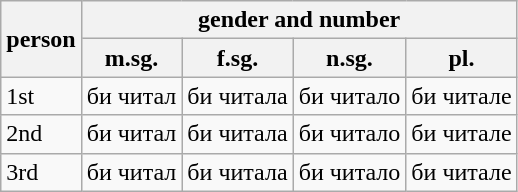<table class="wikitable">
<tr>
<th rowspan="2">person</th>
<th colspan="4">gender and number</th>
</tr>
<tr>
<th>m.sg.</th>
<th>f.sg.</th>
<th>n.sg.</th>
<th>pl.</th>
</tr>
<tr>
<td>1st</td>
<td>би читал</td>
<td>би читала</td>
<td>би читало</td>
<td>би читале</td>
</tr>
<tr>
<td>2nd</td>
<td>би читал</td>
<td>би читала</td>
<td>би читало</td>
<td>би читале</td>
</tr>
<tr>
<td>3rd</td>
<td>би читал</td>
<td>би читала</td>
<td>би читало</td>
<td>би читале</td>
</tr>
</table>
